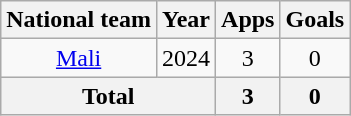<table class="wikitable" style="text-align:center">
<tr>
<th>National team</th>
<th>Year</th>
<th>Apps</th>
<th>Goals</th>
</tr>
<tr>
<td rowspan="1"><a href='#'>Mali</a></td>
<td>2024</td>
<td>3</td>
<td>0</td>
</tr>
<tr>
<th colspan="2">Total</th>
<th>3</th>
<th>0</th>
</tr>
</table>
